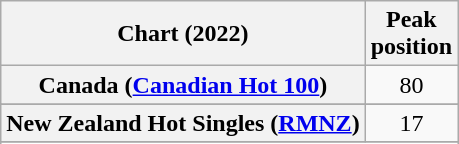<table class="wikitable sortable plainrowheaders" style="text-align:center">
<tr>
<th scope="col">Chart (2022)</th>
<th scope="col">Peak<br>position</th>
</tr>
<tr>
<th scope="row">Canada (<a href='#'>Canadian Hot 100</a>)</th>
<td>80</td>
</tr>
<tr>
</tr>
<tr>
<th scope="row">New Zealand Hot Singles (<a href='#'>RMNZ</a>)</th>
<td>17</td>
</tr>
<tr>
</tr>
<tr>
</tr>
<tr>
</tr>
</table>
